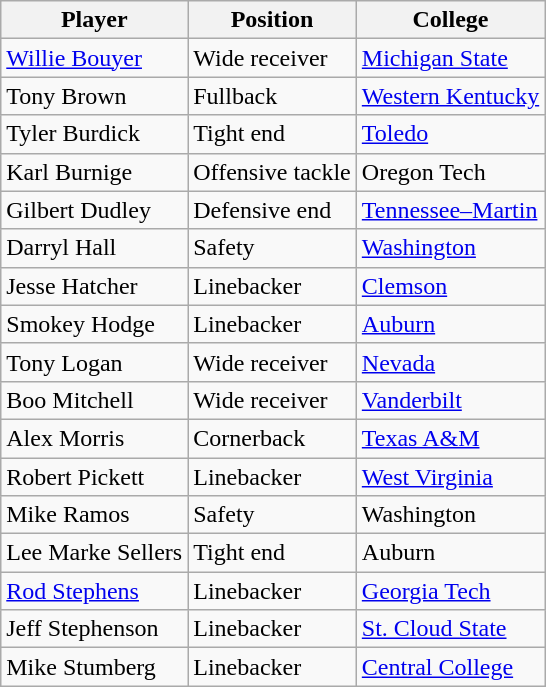<table class="wikitable">
<tr>
<th>Player</th>
<th>Position</th>
<th>College</th>
</tr>
<tr>
<td><a href='#'>Willie Bouyer</a></td>
<td>Wide receiver</td>
<td><a href='#'>Michigan State</a></td>
</tr>
<tr>
<td>Tony Brown</td>
<td>Fullback</td>
<td><a href='#'>Western Kentucky</a></td>
</tr>
<tr>
<td>Tyler Burdick</td>
<td>Tight end</td>
<td><a href='#'>Toledo</a></td>
</tr>
<tr>
<td>Karl Burnige</td>
<td>Offensive tackle</td>
<td>Oregon Tech</td>
</tr>
<tr>
<td>Gilbert Dudley</td>
<td>Defensive end</td>
<td><a href='#'>Tennessee–Martin</a></td>
</tr>
<tr>
<td>Darryl Hall</td>
<td>Safety</td>
<td><a href='#'>Washington</a></td>
</tr>
<tr>
<td>Jesse Hatcher</td>
<td>Linebacker</td>
<td><a href='#'>Clemson</a></td>
</tr>
<tr>
<td>Smokey Hodge</td>
<td>Linebacker</td>
<td><a href='#'>Auburn</a></td>
</tr>
<tr>
<td>Tony Logan</td>
<td>Wide receiver</td>
<td><a href='#'>Nevada</a></td>
</tr>
<tr>
<td>Boo Mitchell</td>
<td>Wide receiver</td>
<td><a href='#'>Vanderbilt</a></td>
</tr>
<tr>
<td>Alex Morris</td>
<td>Cornerback</td>
<td><a href='#'>Texas A&M</a></td>
</tr>
<tr>
<td>Robert Pickett</td>
<td>Linebacker</td>
<td><a href='#'>West Virginia</a></td>
</tr>
<tr>
<td>Mike Ramos</td>
<td>Safety</td>
<td>Washington</td>
</tr>
<tr>
<td>Lee Marke Sellers</td>
<td>Tight end</td>
<td>Auburn</td>
</tr>
<tr>
<td><a href='#'>Rod Stephens</a></td>
<td>Linebacker</td>
<td><a href='#'>Georgia Tech</a></td>
</tr>
<tr>
<td>Jeff Stephenson</td>
<td>Linebacker</td>
<td><a href='#'>St. Cloud State</a></td>
</tr>
<tr>
<td>Mike Stumberg</td>
<td>Linebacker</td>
<td><a href='#'>Central College</a></td>
</tr>
</table>
